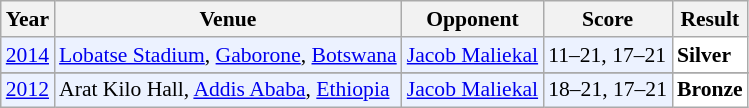<table class="sortable wikitable" style="font-size: 90%;">
<tr>
<th>Year</th>
<th>Venue</th>
<th>Opponent</th>
<th>Score</th>
<th>Result</th>
</tr>
<tr style="background:#ECF2FF">
<td align="center"><a href='#'>2014</a></td>
<td align="left"><a href='#'>Lobatse Stadium</a>, <a href='#'>Gaborone</a>, <a href='#'>Botswana</a></td>
<td align="left"> <a href='#'>Jacob Maliekal</a></td>
<td align="left">11–21, 17–21</td>
<td style="text-align:left; background:white"> <strong>Silver</strong></td>
</tr>
<tr>
</tr>
<tr style="background:#ECF2FF">
<td align="center"><a href='#'>2012</a></td>
<td align="left">Arat Kilo Hall, <a href='#'>Addis Ababa</a>, <a href='#'>Ethiopia</a></td>
<td align="left"> <a href='#'>Jacob Maliekal</a></td>
<td align="left">18–21, 17–21</td>
<td style="text-align:left; background:white"> <strong>Bronze</strong></td>
</tr>
</table>
